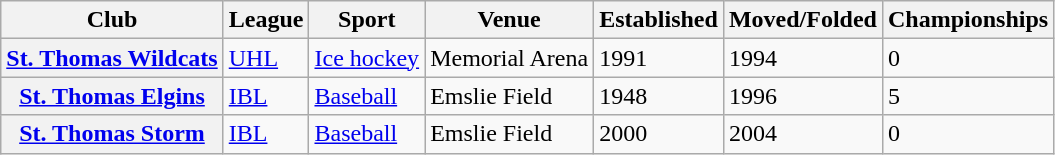<table class="sortable wikitable">
<tr>
<th>Club</th>
<th>League</th>
<th>Sport</th>
<th>Venue</th>
<th>Established</th>
<th>Moved/Folded</th>
<th>Championships</th>
</tr>
<tr>
<th><a href='#'>St. Thomas Wildcats</a></th>
<td><a href='#'>UHL</a></td>
<td><a href='#'>Ice hockey</a></td>
<td>Memorial Arena</td>
<td>1991</td>
<td>1994</td>
<td>0</td>
</tr>
<tr>
<th><a href='#'>St. Thomas Elgins</a></th>
<td><a href='#'>IBL</a></td>
<td><a href='#'>Baseball</a></td>
<td>Emslie Field</td>
<td>1948</td>
<td>1996</td>
<td>5</td>
</tr>
<tr>
<th><a href='#'>St. Thomas Storm</a></th>
<td><a href='#'>IBL</a></td>
<td><a href='#'>Baseball</a></td>
<td>Emslie Field</td>
<td>2000</td>
<td>2004</td>
<td>0</td>
</tr>
</table>
